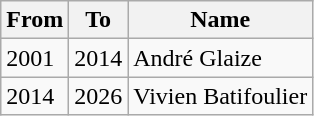<table class="wikitable">
<tr>
<th>From</th>
<th>To</th>
<th>Name</th>
</tr>
<tr>
<td>2001</td>
<td>2014</td>
<td>André Glaize</td>
</tr>
<tr>
<td>2014</td>
<td>2026</td>
<td>Vivien Batifoulier</td>
</tr>
</table>
